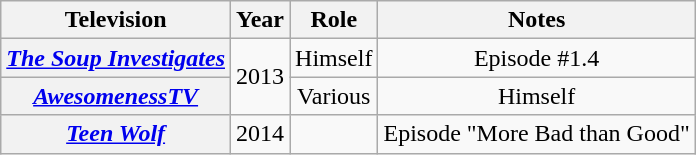<table class="wikitable plainrowheaders" style="text-align:center;">
<tr>
<th>Television</th>
<th>Year</th>
<th>Role</th>
<th class="unsortable">Notes</th>
</tr>
<tr>
<th scope="row"><em><a href='#'>The Soup Investigates</a></em></th>
<td rowspan="2">2013</td>
<td>Himself</td>
<td>Episode #1.4</td>
</tr>
<tr>
<th scope="row"><em><a href='#'>AwesomenessTV</a></em></th>
<td>Various</td>
<td>Himself</td>
</tr>
<tr>
<th scope="row"><em><a href='#'>Teen Wolf</a></em></th>
<td>2014</td>
<td></td>
<td>Episode "More Bad than Good"</td>
</tr>
</table>
